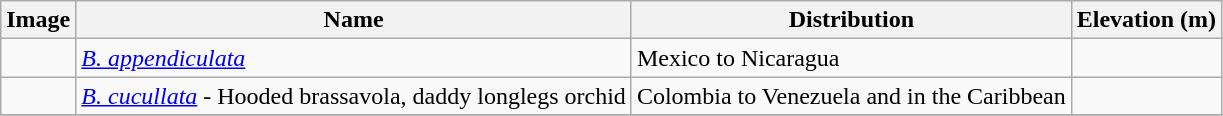<table class="wikitable">
<tr>
<th>Image</th>
<th>Name</th>
<th>Distribution</th>
<th>Elevation (m)</th>
</tr>
<tr>
<td></td>
<td><em><a href='#'>B. appendiculata</a></em> </td>
<td>Mexico to Nicaragua</td>
<td></td>
</tr>
<tr>
<td></td>
<td><em><a href='#'>B. cucullata</a></em>  - Hooded brassavola, daddy longlegs orchid</td>
<td>Colombia to Venezuela and in the Caribbean</td>
<td></td>
</tr>
<tr>
</tr>
</table>
